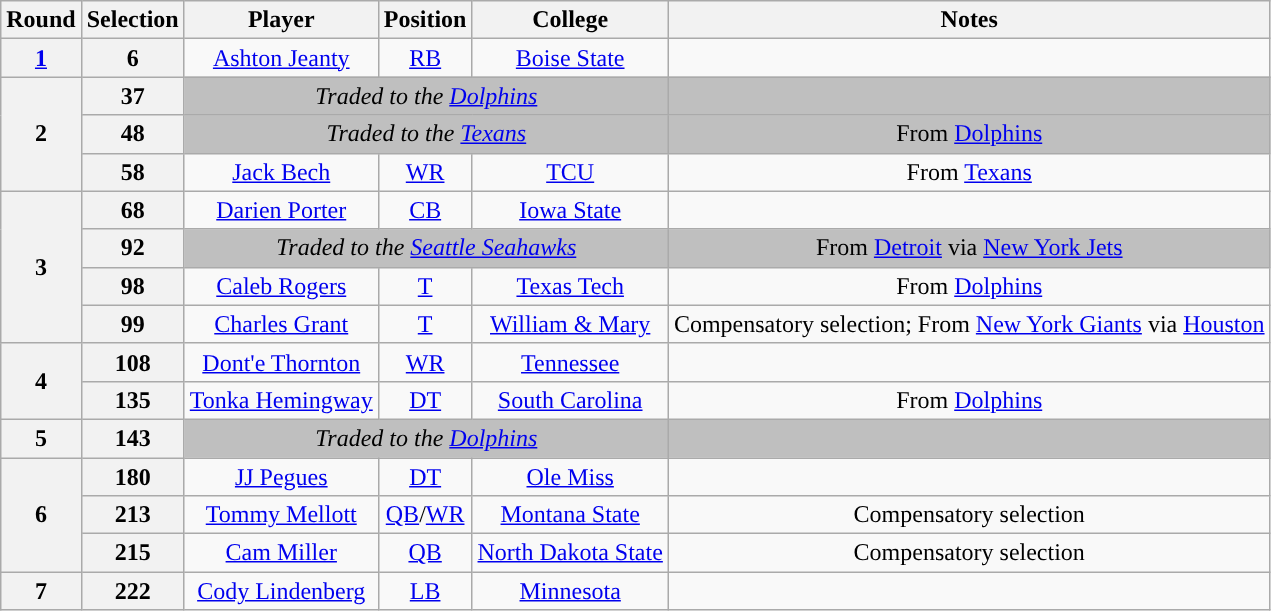<table class="wikitable" style="text-align:center">
<tr>
<th>Round</th>
<th>Selection</th>
<th>Player</th>
<th>Position</th>
<th>College</th>
<th>Notes</th>
</tr>
<tr>
<th><a href='#'>1</a></th>
<th>6</th>
<td><a href='#'>Ashton Jeanty</a></td>
<td><a href='#'>RB</a></td>
<td><a href='#'>Boise State</a></td>
<td></td>
</tr>
<tr>
<th rowspan=3>2</th>
<th>37</th>
<td colspan=3 style="background:#BFBFBF"><em>Traded to the <a href='#'>Dolphins</a></em></td>
<td style="background:#BFBFBF"></td>
</tr>
<tr>
<th>48</th>
<td colspan=3 style="background:#BFBFBF"><em>Traded to the <a href='#'>Texans</a></em></td>
<td style="background:#BFBFBF">From <a href='#'>Dolphins</a></td>
</tr>
<tr>
<th>58</th>
<td><a href='#'>Jack Bech</a></td>
<td><a href='#'>WR</a></td>
<td><a href='#'>TCU</a></td>
<td>From <a href='#'>Texans</a></td>
</tr>
<tr>
<th rowspan=4>3</th>
<th>68</th>
<td><a href='#'>Darien Porter</a></td>
<td><a href='#'>CB</a></td>
<td><a href='#'>Iowa State</a></td>
<td></td>
</tr>
<tr>
<th>92</th>
<td colspan=3 style="background:#BFBFBF"><em>Traded to the <a href='#'>Seattle Seahawks</a></em></td>
<td style="background:#BFBFBF">From <a href='#'>Detroit</a> via <a href='#'>New York Jets</a></td>
</tr>
<tr>
<th>98</th>
<td><a href='#'>Caleb Rogers</a></td>
<td><a href='#'>T</a></td>
<td><a href='#'>Texas Tech</a></td>
<td>From <a href='#'>Dolphins</a></td>
</tr>
<tr>
<th>99</th>
<td><a href='#'>Charles Grant</a></td>
<td><a href='#'>T</a></td>
<td><a href='#'>William & Mary</a></td>
<td>Compensatory selection; From <a href='#'>New York Giants</a> via <a href='#'>Houston</a></td>
</tr>
<tr>
<th rowspan=2>4</th>
<th>108</th>
<td><a href='#'>Dont'e Thornton</a></td>
<td><a href='#'>WR</a></td>
<td><a href='#'>Tennessee</a></td>
<td></td>
</tr>
<tr>
<th>135</th>
<td><a href='#'>Tonka Hemingway</a></td>
<td><a href='#'>DT</a></td>
<td><a href='#'>South Carolina</a></td>
<td>From <a href='#'>Dolphins</a></td>
</tr>
<tr>
<th>5</th>
<th>143</th>
<td colspan=3 style="background:#BFBFBF"><em>Traded to the <a href='#'>Dolphins</a></em></td>
<td style="background:#BFBFBF"></td>
</tr>
<tr>
<th rowspan="3">6</th>
<th>180</th>
<td><a href='#'>JJ Pegues</a></td>
<td><a href='#'>DT</a></td>
<td><a href='#'>Ole Miss</a></td>
<td></td>
</tr>
<tr>
<th>213</th>
<td><a href='#'>Tommy Mellott</a></td>
<td><a href='#'>QB</a>/<a href='#'>WR</a></td>
<td><a href='#'>Montana State</a></td>
<td>Compensatory selection</td>
</tr>
<tr>
<th>215</th>
<td><a href='#'>Cam Miller</a></td>
<td><a href='#'>QB</a></td>
<td><a href='#'>North Dakota State</a></td>
<td>Compensatory selection</td>
</tr>
<tr>
<th>7</th>
<th>222</th>
<td><a href='#'>Cody Lindenberg</a></td>
<td><a href='#'>LB</a></td>
<td><a href='#'>Minnesota</a></td>
<td></td>
</tr>
</table>
